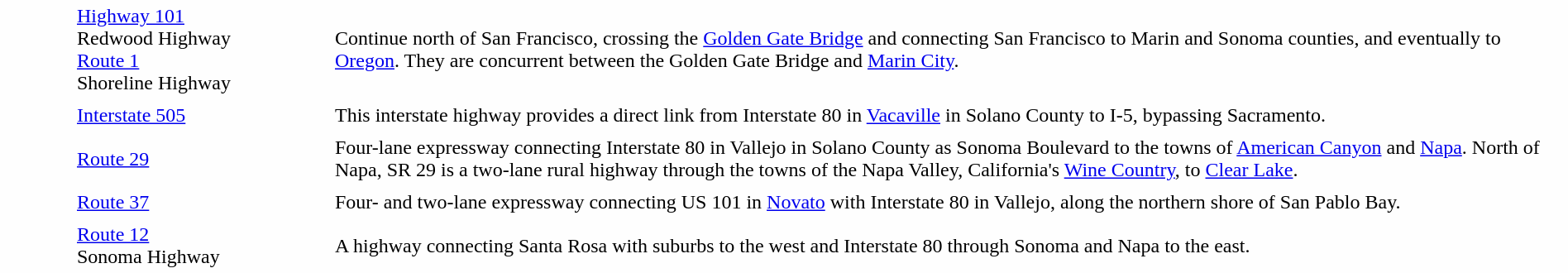<table width="100%" cellpadding="4" cellspacing="0">
<tr>
<td style="width:50px; text-align:center" bgcolor="#fefefe"></td>
<td style="width:200px; text-align:left" bgcolor="#fefefe"><a href='#'>Highway 101</a><br>Redwood Highway<br><a href='#'>Route 1</a><br>Shoreline Highway</td>
<td bgcolor="#fefefe">Continue north of San Francisco, crossing the <a href='#'>Golden Gate Bridge</a> and connecting San Francisco to Marin and Sonoma counties, and eventually to <a href='#'>Oregon</a>. They are concurrent between the Golden Gate Bridge and <a href='#'>Marin City</a>.</td>
</tr>
<tr>
<td style="width:50px; text-align:center" bgcolor="#fefefe"></td>
<td style="width:200px; text-align:left" bgcolor="#fefefe"><a href='#'>Interstate 505</a></td>
<td bgcolor="#fefefe">This interstate highway provides a direct link from Interstate 80 in <a href='#'>Vacaville</a> in Solano County to I-5, bypassing Sacramento.</td>
</tr>
<tr>
<td style="width:50px; text-align:center" bgcolor="#fefefe"></td>
<td style="width:200px; text-align:left" bgcolor="#fefefe"><a href='#'>Route 29</a></td>
<td bgcolor="#fefefe">Four-lane expressway connecting Interstate 80 in Vallejo in Solano County as Sonoma Boulevard to the towns of <a href='#'>American Canyon</a> and <a href='#'>Napa</a>. North of Napa, SR 29 is a two-lane rural highway through the towns of the Napa Valley, California's <a href='#'>Wine Country</a>, to <a href='#'>Clear Lake</a>.</td>
</tr>
<tr>
<td style="width:50px; text-align:center" bgcolor="#fefefe"></td>
<td style="width:200px; text-align:left" bgcolor="#fefefe"><a href='#'>Route 37</a></td>
<td bgcolor="#fefefe">Four- and two-lane expressway connecting US 101 in <a href='#'>Novato</a> with Interstate 80 in Vallejo, along the northern shore of San Pablo Bay.</td>
</tr>
<tr>
<td style="width:50px; text-align:center" bgcolor="#fefefe"></td>
<td style="width:200px; text-align:left" bgcolor="#fefefe"><a href='#'>Route 12</a><br>Sonoma Highway</td>
<td bgcolor="#fefefe">A highway connecting Santa Rosa with suburbs to the west and Interstate 80 through Sonoma and Napa to the east.</td>
</tr>
</table>
